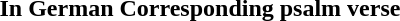<table>
<tr>
<th>In German</th>
<th>Corresponding psalm verse</th>
</tr>
<tr>
<td></td>
<td><br></td>
</tr>
<tr>
<td><br></td>
<td><br></td>
</tr>
<tr>
<td><br></td>
<td><br></td>
</tr>
<tr>
<td><br></td>
<td><br></td>
</tr>
<tr>
<td></td>
<td><br></td>
</tr>
<tr>
<td><br></td>
<td><br></td>
</tr>
<tr>
<td><br></td>
</tr>
<tr>
</tr>
</table>
